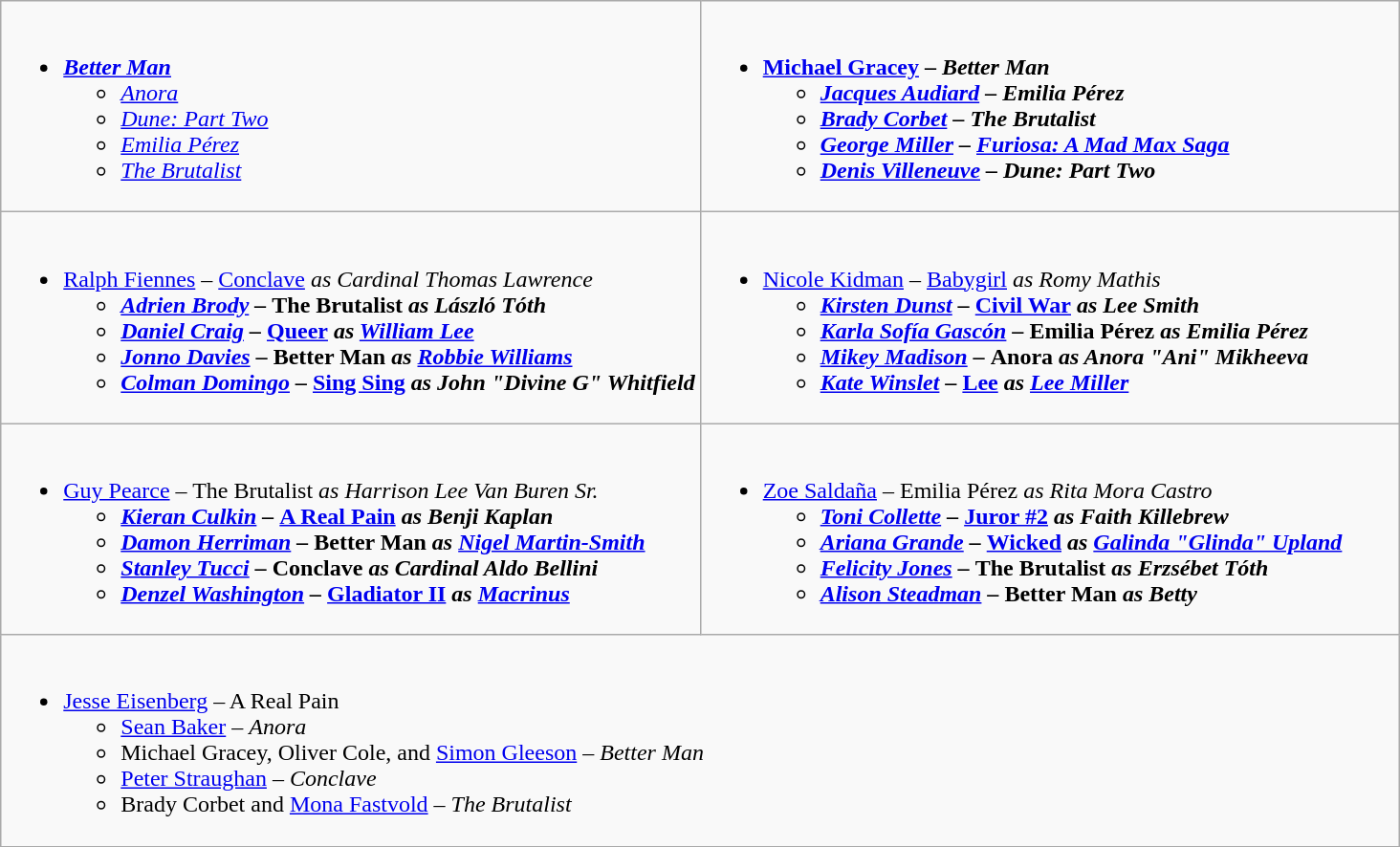<table class="wikitable" style="width="300%">
<tr>
<td valign="top" width="50%"><br><ul><li><strong><em><a href='#'>Better Man</a></em></strong><ul><li><em><a href='#'>Anora</a></em></li><li><em><a href='#'>Dune: Part Two</a></em></li><li><em><a href='#'>Emilia Pérez</a></em></li><li><em><a href='#'>The Brutalist</a></em></li></ul></li></ul></td>
<td valign="top" width="50%"><br><ul><li><strong><a href='#'>Michael Gracey</a> – <em>Better Man<strong><em><ul><li><a href='#'>Jacques Audiard</a> – </em>Emilia Pérez<em></li><li><a href='#'>Brady Corbet</a> – </em>The Brutalist<em></li><li><a href='#'>George Miller</a> – </em><a href='#'>Furiosa: A Mad Max Saga</a><em></li><li><a href='#'>Denis Villeneuve</a> – </em>Dune: Part Two<em></li></ul></li></ul></td>
</tr>
<tr>
<td valign="top" width="50%"><br><ul><li></strong><a href='#'>Ralph Fiennes</a> – </em><a href='#'>Conclave</a><em> as Cardinal Thomas Lawrence<strong><ul><li><a href='#'>Adrien Brody</a> – </em>The Brutalist<em> as László Tóth</li><li><a href='#'>Daniel Craig</a> – </em><a href='#'>Queer</a><em> as <a href='#'>William Lee</a></li><li><a href='#'>Jonno Davies</a> – </em>Better Man<em> as <a href='#'>Robbie Williams</a></li><li><a href='#'>Colman Domingo</a> – </em><a href='#'>Sing Sing</a><em> as John "Divine G" Whitfield</li></ul></li></ul></td>
<td valign="top" width="50%"><br><ul><li></strong><a href='#'>Nicole Kidman</a> – </em><a href='#'>Babygirl</a><em> as Romy Mathis<strong><ul><li><a href='#'>Kirsten Dunst</a> – </em><a href='#'>Civil War</a><em> as Lee Smith</li><li><a href='#'>Karla Sofía Gascón</a> – </em>Emilia Pérez<em> as Emilia Pérez</li><li><a href='#'>Mikey Madison</a> – </em>Anora<em> as Anora "Ani" Mikheeva</li><li><a href='#'>Kate Winslet</a> – </em><a href='#'>Lee</a><em> as <a href='#'>Lee Miller</a></li></ul></li></ul></td>
</tr>
<tr>
<td valign="top" width="50%"><br><ul><li></strong><a href='#'>Guy Pearce</a> – </em>The Brutalist<em> as Harrison Lee Van Buren Sr.<strong><ul><li><a href='#'>Kieran Culkin</a> – </em><a href='#'>A Real Pain</a><em> as Benji Kaplan</li><li><a href='#'>Damon Herriman</a> – </em>Better Man<em> as <a href='#'>Nigel Martin-Smith</a></li><li><a href='#'>Stanley Tucci</a> – </em>Conclave<em> as Cardinal Aldo Bellini</li><li><a href='#'>Denzel Washington</a> – </em><a href='#'>Gladiator II</a><em> as <a href='#'>Macrinus</a></li></ul></li></ul></td>
<td valign="top" width="50%"><br><ul><li></strong><a href='#'>Zoe Saldaña</a> – </em>Emilia Pérez<em> as Rita Mora Castro<strong><ul><li><a href='#'>Toni Collette</a> – </em><a href='#'>Juror #2</a><em> as Faith Killebrew</li><li><a href='#'>Ariana Grande</a> – </em><a href='#'>Wicked</a><em> as <a href='#'>Galinda "Glinda" Upland</a></li><li><a href='#'>Felicity Jones</a> – </em>The Brutalist<em> as Erzsébet Tóth</li><li><a href='#'>Alison Steadman</a> – </em>Better Man<em> as Betty</li></ul></li></ul></td>
</tr>
<tr>
<td colspan="2" valign="top" width="50%"><br><ul><li></strong><a href='#'>Jesse Eisenberg</a> – </em>A Real Pain</em></strong><ul><li><a href='#'>Sean Baker</a> – <em>Anora</em></li><li>Michael Gracey, Oliver Cole, and <a href='#'>Simon Gleeson</a> – <em>Better Man</em></li><li><a href='#'>Peter Straughan</a> – <em>Conclave</em></li><li>Brady Corbet and <a href='#'>Mona Fastvold</a> – <em>The Brutalist</em></li></ul></li></ul></td>
</tr>
</table>
